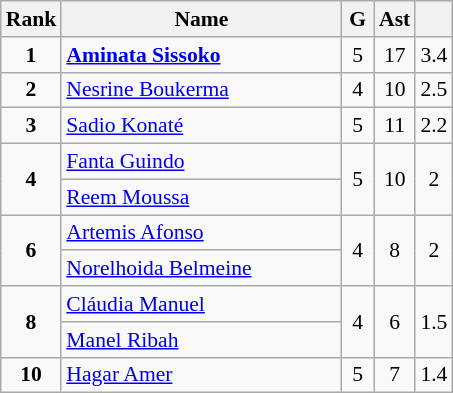<table class="wikitable" style="text-align:center; font-size:90%;">
<tr>
<th width=10px>Rank</th>
<th width=180px>Name</th>
<th width=15px>G</th>
<th width=10px>Ast</th>
<th width=10px></th>
</tr>
<tr>
<td><strong>1</strong></td>
<td align=left> <strong><a href='#'>Aminata Sissoko</a></strong></td>
<td>5</td>
<td>17</td>
<td>3.4</td>
</tr>
<tr>
<td><strong>2</strong></td>
<td align=left> <a href='#'>Nesrine Boukerma</a></td>
<td>4</td>
<td>10</td>
<td>2.5</td>
</tr>
<tr>
<td><strong>3</strong></td>
<td align=left> <a href='#'>Sadio Konaté</a></td>
<td>5</td>
<td>11</td>
<td>2.2</td>
</tr>
<tr>
<td rowspan=2><strong>4</strong></td>
<td align=left> <a href='#'>Fanta Guindo</a></td>
<td rowspan=2>5</td>
<td rowspan=2>10</td>
<td rowspan=2>2</td>
</tr>
<tr>
<td align=left> <a href='#'>Reem Moussa</a></td>
</tr>
<tr>
<td rowspan=2><strong>6</strong></td>
<td align=left> <a href='#'>Artemis Afonso</a></td>
<td rowspan=2>4</td>
<td rowspan=2>8</td>
<td rowspan=2>2</td>
</tr>
<tr>
<td align=left> <a href='#'>Norelhoida Belmeine</a></td>
</tr>
<tr>
<td rowspan=2><strong>8</strong></td>
<td align=left> <a href='#'>Cláudia Manuel</a></td>
<td rowspan=2>4</td>
<td rowspan=2>6</td>
<td rowspan=2>1.5</td>
</tr>
<tr>
<td align=left> <a href='#'>Manel Ribah</a></td>
</tr>
<tr>
<td><strong>10</strong></td>
<td align=left> <a href='#'>Hagar Amer</a></td>
<td>5</td>
<td>7</td>
<td>1.4</td>
</tr>
</table>
